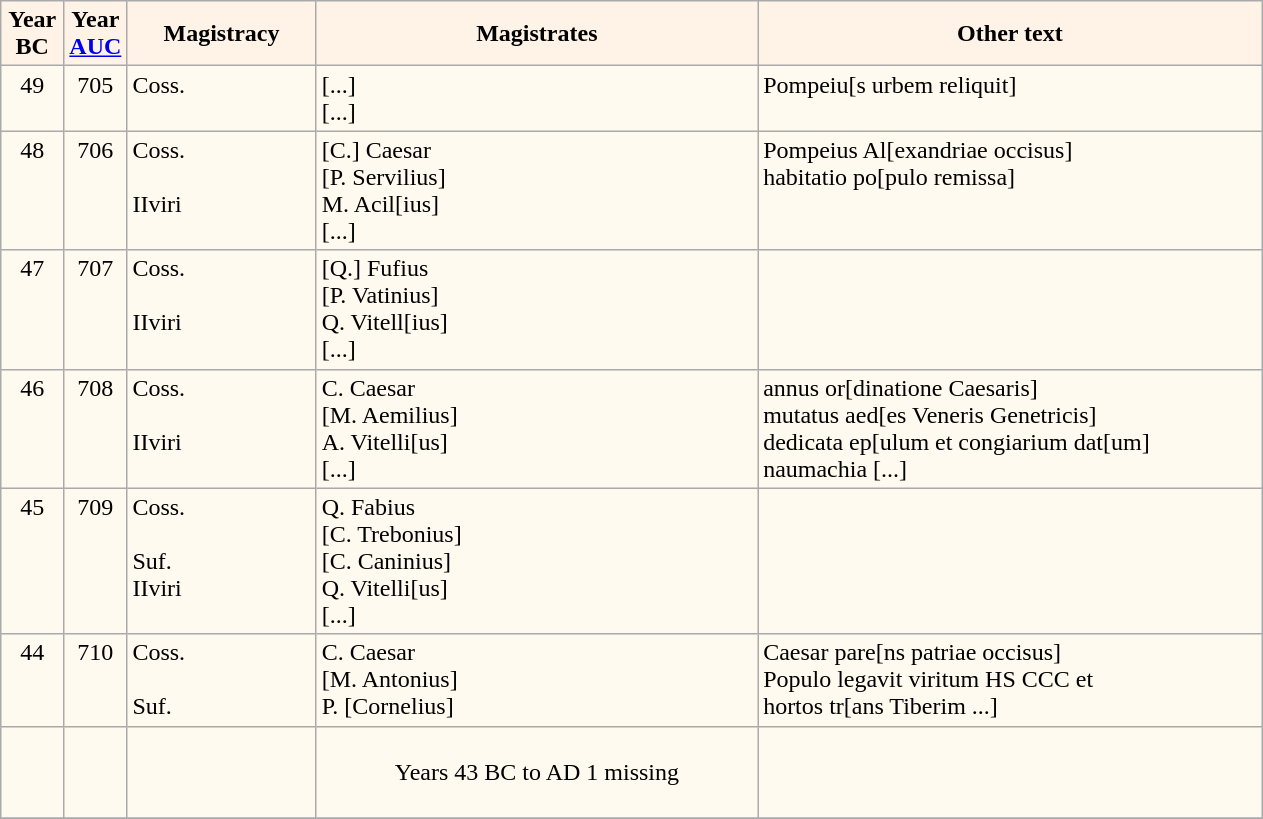<table class="wikitable" style="background:#FFFAEF">
<tr>
<th width=5% style="background:#FFF3E7">Year<br>BC</th>
<th width=5% style="background:#FFF3E7">Year<br><a href='#'>AUC</a></th>
<th width=15% style="background:#FFF3E7">Magistracy</th>
<th width=35% style="background:#FFF3E7">Magistrates</th>
<th width=40% style="background:#FFF3E7">Other text</th>
</tr>
<tr style="vertical-align:top">
<td style="text-align:center;">49</td>
<td style="text-align:center;">705</td>
<td>Coss.</td>
<td>[...]<br>[...]</td>
<td>Pompeiu[s urbem reliquit]</td>
</tr>
<tr style="vertical-align:top">
<td style="text-align:center;">48</td>
<td style="text-align:center;">706</td>
<td>Coss.<br><br>IIviri</td>
<td>[C.] Caesar<br>[P. Servilius]<br>M. Acil[ius]<br>[...]</td>
<td>Pompeius Al[exandriae occisus]<br>habitatio po[pulo remissa]</td>
</tr>
<tr style="vertical-align:top">
<td style="text-align:center;">47</td>
<td style="text-align:center;">707</td>
<td>Coss.<br><br>IIviri</td>
<td>[Q.] Fufius<br>[P. Vatinius]<br>Q. Vitell[ius]<br>[...]</td>
<td></td>
</tr>
<tr style="vertical-align:top">
<td style="text-align:center;">46</td>
<td style="text-align:center;">708</td>
<td>Coss.<br><br>IIviri</td>
<td>C. Caesar<br>[M. Aemilius]<br>A. Vitelli[us]<br>[...]</td>
<td>annus or[dinatione Caesaris]<br>mutatus aed[es Veneris Genetricis]<br>dedicata ep[ulum et congiarium dat[um]<br>naumachia [...]</td>
</tr>
<tr style="vertical-align:top">
<td style="text-align:center;">45</td>
<td style="text-align:center;">709</td>
<td>Coss.<br><br>Suf.<br>IIviri</td>
<td>Q. Fabius<br>[C. Trebonius]<br>[C. Caninius]<br>Q. Vitelli[us]<br>[...]</td>
<td></td>
</tr>
<tr style="vertical-align:top">
<td style="text-align:center;">44</td>
<td style="text-align:center;">710</td>
<td style="vertical-align:top">Coss.<br><br>Suf.</td>
<td>C. Caesar<br>[M. Antonius]<br>P. [Cornelius]</td>
<td>Caesar pare[ns patriae occisus]<br>Populo legavit viritum HS CCC et<br>hortos tr[ans Tiberim ...]</td>
</tr>
<tr>
<td style="text-align:center;"></td>
<td style="text-align:center;"></td>
<td></td>
<td style="text-align:center;"><br>Years 43 BC to AD 1 missing<br><br></td>
<td></td>
</tr>
<tr>
</tr>
</table>
